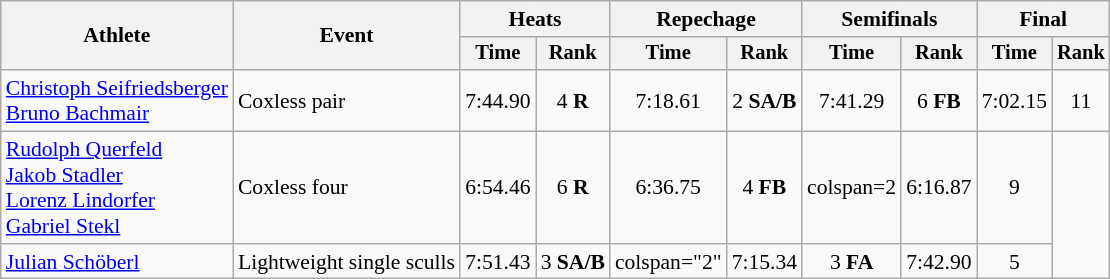<table class="wikitable" style="font-size:90%">
<tr>
<th rowspan="2">Athlete</th>
<th rowspan="2">Event</th>
<th colspan="2">Heats</th>
<th colspan="2">Repechage</th>
<th colspan="2">Semifinals</th>
<th colspan="2">Final</th>
</tr>
<tr style="font-size:95%">
<th>Time</th>
<th>Rank</th>
<th>Time</th>
<th>Rank</th>
<th>Time</th>
<th>Rank</th>
<th>Time</th>
<th>Rank</th>
</tr>
<tr align=center>
<td align=left><a href='#'>Christoph Seifriedsberger</a><br><a href='#'>Bruno Bachmair</a></td>
<td align=left>Coxless pair</td>
<td>7:44.90</td>
<td>4 <strong>R</strong></td>
<td>7:18.61</td>
<td>2 <strong>SA/B</strong></td>
<td>7:41.29</td>
<td>6 <strong>FB</strong></td>
<td>7:02.15</td>
<td>11</td>
</tr>
<tr align=center>
<td align=left><a href='#'>Rudolph Querfeld</a><br><a href='#'>Jakob Stadler</a><br><a href='#'>Lorenz Lindorfer</a><br><a href='#'>Gabriel Stekl</a></td>
<td align=left>Coxless four</td>
<td>6:54.46</td>
<td>6 <strong>R</strong></td>
<td>6:36.75</td>
<td>4 <strong>FB</strong></td>
<td>colspan=2</td>
<td>6:16.87</td>
<td>9</td>
</tr>
<tr align=center>
<td align=left><a href='#'>Julian Schöberl</a></td>
<td align=left>Lightweight single sculls</td>
<td>7:51.43</td>
<td>3 <strong>SA/B</strong></td>
<td>colspan="2"</td>
<td>7:15.34</td>
<td>3 <strong>FA</strong></td>
<td>7:42.90</td>
<td>5</td>
</tr>
</table>
